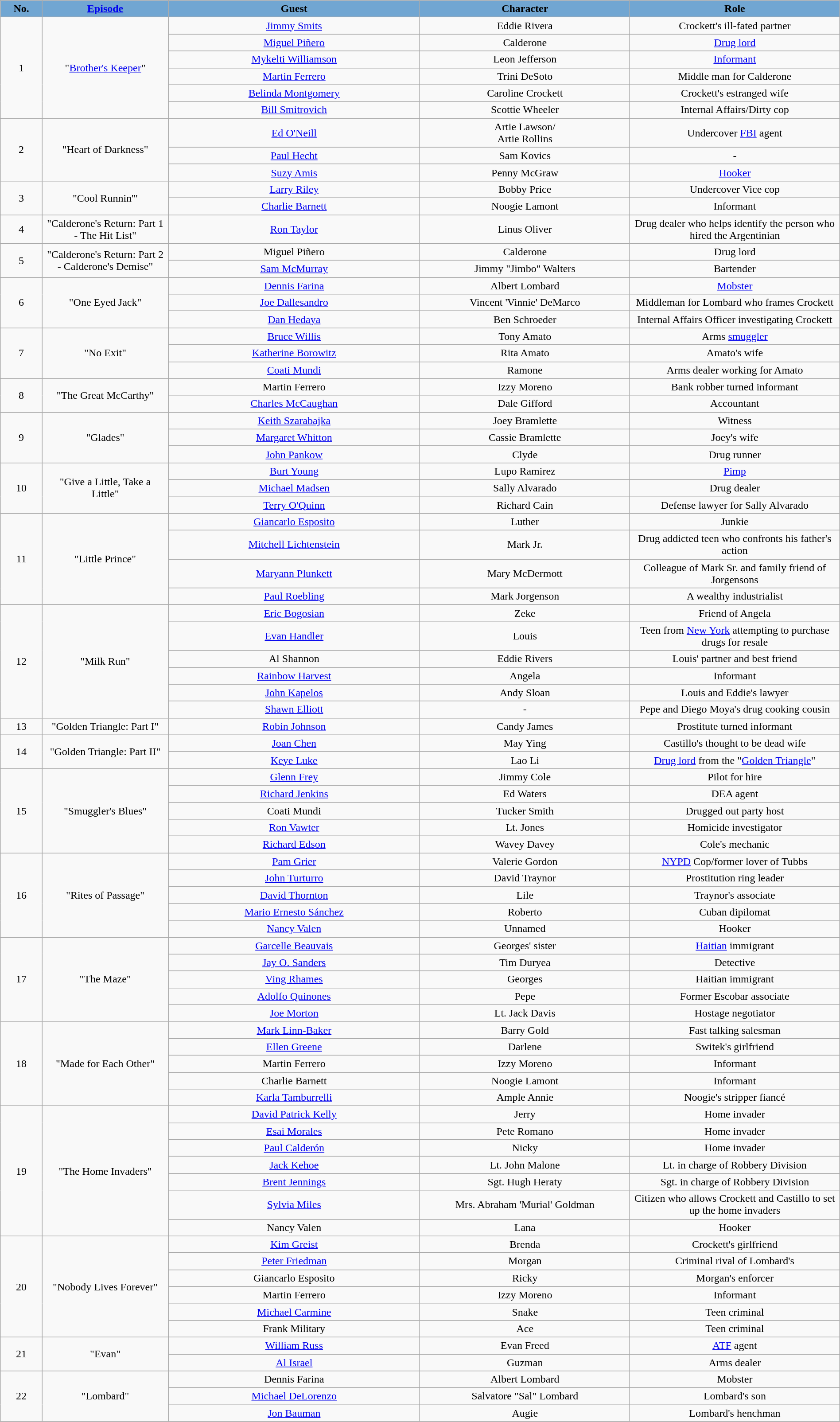<table class="wikitable collapsible"  style="text-align:center; width:100%;">
<tr>
<th scope="col"  style="text-align:center; width:5%; background:#71A6D2;">No.</th>
<th scope="col"  style="text-align:center; width:15%; background:#71A6D2;"><a href='#'>Episode</a></th>
<th scope="col"  style="text-align:center; width:30%; background:#71A6D2;">Guest</th>
<th scope="col"  style="text-align:center; width:25%; background:#71A6D2;">Character</th>
<th scope="col"  style="text-align:center; width:25%; background:#71A6D2;">Role</th>
</tr>
<tr>
<td rowspan="6">1</td>
<td rowspan="6">"<a href='#'>Brother's Keeper</a>"</td>
<td><a href='#'>Jimmy Smits</a></td>
<td>Eddie Rivera</td>
<td>Crockett's ill-fated partner</td>
</tr>
<tr>
<td><a href='#'>Miguel Piñero</a></td>
<td>Calderone</td>
<td><a href='#'>Drug lord</a></td>
</tr>
<tr>
<td><a href='#'>Mykelti Williamson</a></td>
<td>Leon Jefferson</td>
<td><a href='#'>Informant</a></td>
</tr>
<tr>
<td><a href='#'>Martin Ferrero</a></td>
<td>Trini DeSoto</td>
<td>Middle man for Calderone</td>
</tr>
<tr>
<td><a href='#'>Belinda Montgomery</a></td>
<td>Caroline Crockett</td>
<td>Crockett's estranged wife</td>
</tr>
<tr>
<td><a href='#'>Bill Smitrovich</a></td>
<td>Scottie Wheeler</td>
<td>Internal Affairs/Dirty cop</td>
</tr>
<tr>
<td rowspan="3">2</td>
<td rowspan="3">"Heart of Darkness"</td>
<td><a href='#'>Ed O'Neill</a></td>
<td>Artie Lawson/<br>Artie Rollins</td>
<td>Undercover <a href='#'>FBI</a> agent</td>
</tr>
<tr>
<td><a href='#'>Paul Hecht</a></td>
<td>Sam Kovics</td>
<td>-</td>
</tr>
<tr>
<td><a href='#'>Suzy Amis</a></td>
<td>Penny McGraw</td>
<td><a href='#'>Hooker</a></td>
</tr>
<tr>
<td rowspan="2">3</td>
<td rowspan="2">"Cool Runnin'"</td>
<td><a href='#'>Larry Riley</a></td>
<td>Bobby Price</td>
<td>Undercover Vice cop</td>
</tr>
<tr>
<td><a href='#'>Charlie Barnett</a></td>
<td>Noogie Lamont</td>
<td>Informant</td>
</tr>
<tr>
<td>4</td>
<td>"Calderone's Return: Part 1 - The Hit List"</td>
<td><a href='#'>Ron Taylor</a></td>
<td>Linus Oliver</td>
<td>Drug dealer who helps identify the person who hired the Argentinian</td>
</tr>
<tr>
<td rowspan="2">5</td>
<td rowspan="2">"Calderone's Return: Part 2 - Calderone's Demise"</td>
<td>Miguel Piñero</td>
<td>Calderone</td>
<td>Drug lord</td>
</tr>
<tr>
<td><a href='#'>Sam McMurray</a></td>
<td>Jimmy "Jimbo" Walters</td>
<td>Bartender</td>
</tr>
<tr>
<td rowspan="3">6</td>
<td rowspan="3">"One Eyed Jack"</td>
<td><a href='#'>Dennis Farina</a></td>
<td>Albert Lombard</td>
<td><a href='#'>Mobster</a></td>
</tr>
<tr>
<td><a href='#'>Joe Dallesandro</a></td>
<td>Vincent 'Vinnie' DeMarco</td>
<td>Middleman for Lombard who frames Crockett</td>
</tr>
<tr>
<td><a href='#'>Dan Hedaya</a></td>
<td>Ben Schroeder</td>
<td>Internal Affairs Officer investigating Crockett</td>
</tr>
<tr>
<td rowspan="3">7</td>
<td rowspan="3">"No Exit"</td>
<td><a href='#'>Bruce Willis</a></td>
<td>Tony Amato</td>
<td>Arms <a href='#'>smuggler</a></td>
</tr>
<tr>
<td><a href='#'>Katherine Borowitz</a></td>
<td>Rita Amato</td>
<td>Amato's wife</td>
</tr>
<tr>
<td><a href='#'>Coati Mundi</a></td>
<td>Ramone</td>
<td>Arms dealer working for Amato</td>
</tr>
<tr>
<td rowspan="2">8</td>
<td rowspan="2">"The Great McCarthy"</td>
<td>Martin Ferrero</td>
<td>Izzy Moreno</td>
<td>Bank robber turned informant</td>
</tr>
<tr>
<td><a href='#'>Charles McCaughan</a></td>
<td>Dale Gifford</td>
<td>Accountant</td>
</tr>
<tr>
<td rowspan="3">9</td>
<td rowspan="3">"Glades"</td>
<td><a href='#'>Keith Szarabajka</a></td>
<td>Joey Bramlette</td>
<td>Witness</td>
</tr>
<tr>
<td><a href='#'>Margaret Whitton</a></td>
<td>Cassie Bramlette</td>
<td>Joey's wife</td>
</tr>
<tr>
<td><a href='#'>John Pankow</a></td>
<td>Clyde</td>
<td>Drug runner</td>
</tr>
<tr>
<td rowspan="3">10</td>
<td rowspan="3">"Give a Little, Take a Little"</td>
<td><a href='#'>Burt Young</a></td>
<td>Lupo Ramirez</td>
<td><a href='#'>Pimp</a></td>
</tr>
<tr>
<td><a href='#'>Michael Madsen</a></td>
<td>Sally Alvarado</td>
<td>Drug dealer</td>
</tr>
<tr>
<td><a href='#'>Terry O'Quinn</a></td>
<td>Richard Cain</td>
<td>Defense lawyer for Sally Alvarado</td>
</tr>
<tr>
<td rowspan="4">11</td>
<td rowspan="4">"Little Prince"</td>
<td><a href='#'>Giancarlo Esposito</a></td>
<td>Luther</td>
<td>Junkie</td>
</tr>
<tr>
<td><a href='#'>Mitchell Lichtenstein</a></td>
<td>Mark Jr.</td>
<td>Drug addicted teen who confronts his father's action</td>
</tr>
<tr>
<td><a href='#'>Maryann Plunkett</a></td>
<td>Mary McDermott</td>
<td>Colleague of Mark Sr. and family friend of Jorgensons</td>
</tr>
<tr>
<td><a href='#'>Paul Roebling</a></td>
<td>Mark Jorgenson</td>
<td>A wealthy industrialist</td>
</tr>
<tr>
<td rowspan="6">12</td>
<td rowspan="6">"Milk Run"</td>
<td><a href='#'>Eric Bogosian</a></td>
<td>Zeke</td>
<td>Friend of Angela</td>
</tr>
<tr>
<td><a href='#'>Evan Handler</a></td>
<td>Louis</td>
<td>Teen from <a href='#'>New York</a> attempting to purchase drugs for resale</td>
</tr>
<tr>
<td>Al Shannon</td>
<td>Eddie Rivers</td>
<td>Louis' partner and best friend</td>
</tr>
<tr>
<td><a href='#'>Rainbow Harvest</a></td>
<td>Angela</td>
<td>Informant</td>
</tr>
<tr>
<td><a href='#'>John Kapelos</a></td>
<td>Andy Sloan</td>
<td>Louis and Eddie's lawyer</td>
</tr>
<tr>
<td><a href='#'>Shawn Elliott</a></td>
<td>-</td>
<td>Pepe and Diego Moya's drug cooking cousin</td>
</tr>
<tr>
<td>13</td>
<td>"Golden Triangle: Part I"</td>
<td><a href='#'>Robin Johnson</a></td>
<td>Candy James</td>
<td>Prostitute turned informant</td>
</tr>
<tr>
<td rowspan="2">14</td>
<td rowspan="2">"Golden Triangle: Part II"</td>
<td><a href='#'>Joan Chen</a></td>
<td>May Ying</td>
<td>Castillo's thought to be dead wife</td>
</tr>
<tr>
<td><a href='#'>Keye Luke</a></td>
<td>Lao Li</td>
<td><a href='#'>Drug lord</a> from the "<a href='#'>Golden Triangle</a>"</td>
</tr>
<tr>
<td rowspan="5">15</td>
<td rowspan="5">"Smuggler's Blues"</td>
<td><a href='#'>Glenn Frey</a></td>
<td>Jimmy Cole</td>
<td>Pilot for hire</td>
</tr>
<tr>
<td><a href='#'>Richard Jenkins</a></td>
<td>Ed Waters</td>
<td>DEA agent</td>
</tr>
<tr>
<td>Coati Mundi</td>
<td>Tucker Smith</td>
<td>Drugged out party host</td>
</tr>
<tr>
<td><a href='#'>Ron Vawter</a></td>
<td>Lt. Jones</td>
<td>Homicide investigator</td>
</tr>
<tr>
<td><a href='#'>Richard Edson</a></td>
<td>Wavey Davey</td>
<td>Cole's mechanic</td>
</tr>
<tr>
<td rowspan="5">16</td>
<td rowspan="5">"Rites of Passage"</td>
<td><a href='#'>Pam Grier</a></td>
<td>Valerie Gordon</td>
<td><a href='#'>NYPD</a> Cop/former lover of Tubbs</td>
</tr>
<tr>
<td><a href='#'>John Turturro</a></td>
<td>David Traynor</td>
<td>Prostitution ring leader</td>
</tr>
<tr>
<td><a href='#'>David Thornton</a></td>
<td>Lile</td>
<td>Traynor's associate</td>
</tr>
<tr>
<td><a href='#'>Mario Ernesto Sánchez</a></td>
<td>Roberto</td>
<td>Cuban dipilomat</td>
</tr>
<tr>
<td><a href='#'>Nancy Valen</a></td>
<td>Unnamed</td>
<td>Hooker</td>
</tr>
<tr>
<td rowspan="5">17</td>
<td rowspan="5">"The Maze"</td>
<td><a href='#'>Garcelle Beauvais</a></td>
<td>Georges' sister</td>
<td><a href='#'>Haitian</a> immigrant</td>
</tr>
<tr>
<td><a href='#'>Jay O. Sanders</a></td>
<td>Tim Duryea</td>
<td>Detective</td>
</tr>
<tr>
<td><a href='#'>Ving Rhames</a></td>
<td>Georges</td>
<td>Haitian immigrant</td>
</tr>
<tr>
<td><a href='#'>Adolfo Quinones</a></td>
<td>Pepe</td>
<td>Former Escobar associate</td>
</tr>
<tr>
<td><a href='#'>Joe Morton</a></td>
<td>Lt. Jack Davis</td>
<td>Hostage negotiator</td>
</tr>
<tr>
<td rowspan="5">18</td>
<td rowspan="5">"Made for Each Other"</td>
<td><a href='#'>Mark Linn-Baker</a></td>
<td>Barry Gold</td>
<td>Fast talking salesman</td>
</tr>
<tr>
<td><a href='#'>Ellen Greene</a></td>
<td>Darlene</td>
<td>Switek's girlfriend</td>
</tr>
<tr>
<td>Martin Ferrero</td>
<td>Izzy Moreno</td>
<td>Informant</td>
</tr>
<tr>
<td>Charlie Barnett</td>
<td>Noogie Lamont</td>
<td>Informant</td>
</tr>
<tr>
<td><a href='#'>Karla Tamburrelli</a></td>
<td>Ample Annie</td>
<td>Noogie's stripper fiancé</td>
</tr>
<tr>
<td rowspan="7">19</td>
<td rowspan="7">"The Home Invaders"</td>
<td><a href='#'>David Patrick Kelly</a></td>
<td>Jerry</td>
<td>Home invader</td>
</tr>
<tr>
<td><a href='#'>Esai Morales</a></td>
<td>Pete Romano</td>
<td>Home invader</td>
</tr>
<tr>
<td><a href='#'>Paul Calderón</a></td>
<td>Nicky</td>
<td>Home invader</td>
</tr>
<tr>
<td><a href='#'>Jack Kehoe</a></td>
<td>Lt. John Malone</td>
<td>Lt. in charge of Robbery Division</td>
</tr>
<tr>
<td><a href='#'>Brent Jennings</a></td>
<td>Sgt. Hugh Heraty</td>
<td>Sgt. in charge of Robbery Division</td>
</tr>
<tr>
<td><a href='#'>Sylvia Miles</a></td>
<td>Mrs. Abraham 'Murial' Goldman</td>
<td>Citizen who allows Crockett and Castillo to set up the home invaders</td>
</tr>
<tr>
<td>Nancy Valen</td>
<td>Lana</td>
<td>Hooker</td>
</tr>
<tr>
<td rowspan="6">20</td>
<td rowspan="6">"Nobody Lives Forever"</td>
<td><a href='#'>Kim Greist</a></td>
<td>Brenda</td>
<td>Crockett's girlfriend</td>
</tr>
<tr>
<td><a href='#'>Peter Friedman</a></td>
<td>Morgan</td>
<td>Criminal rival of Lombard's</td>
</tr>
<tr>
<td>Giancarlo Esposito</td>
<td>Ricky</td>
<td>Morgan's enforcer</td>
</tr>
<tr>
<td>Martin Ferrero</td>
<td>Izzy Moreno</td>
<td>Informant</td>
</tr>
<tr>
<td><a href='#'>Michael Carmine</a></td>
<td>Snake</td>
<td>Teen criminal</td>
</tr>
<tr>
<td>Frank Military</td>
<td>Ace</td>
<td>Teen criminal</td>
</tr>
<tr>
<td rowspan="2">21</td>
<td rowspan="2">"Evan"</td>
<td><a href='#'>William Russ</a></td>
<td>Evan Freed</td>
<td><a href='#'>ATF</a> agent</td>
</tr>
<tr>
<td><a href='#'>Al Israel</a></td>
<td>Guzman</td>
<td>Arms dealer</td>
</tr>
<tr>
<td rowspan="3">22</td>
<td rowspan="3">"Lombard"</td>
<td>Dennis Farina</td>
<td>Albert Lombard</td>
<td>Mobster</td>
</tr>
<tr>
<td><a href='#'>Michael DeLorenzo</a></td>
<td>Salvatore "Sal" Lombard</td>
<td>Lombard's son</td>
</tr>
<tr>
<td><a href='#'>Jon Bauman</a></td>
<td>Augie</td>
<td>Lombard's henchman</td>
</tr>
</table>
